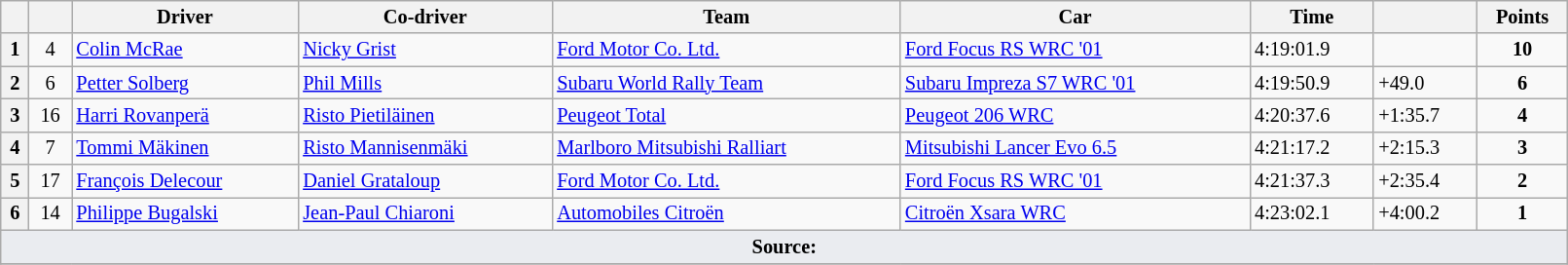<table class="wikitable" width=85% style="font-size: 85%;">
<tr>
<th></th>
<th></th>
<th>Driver</th>
<th>Co-driver</th>
<th>Team</th>
<th>Car</th>
<th>Time</th>
<th></th>
<th>Points</th>
</tr>
<tr>
<th>1</th>
<td align="center">4</td>
<td> <a href='#'>Colin McRae</a></td>
<td> <a href='#'>Nicky Grist</a></td>
<td> <a href='#'>Ford Motor Co. Ltd.</a></td>
<td><a href='#'>Ford Focus RS WRC '01</a></td>
<td>4:19:01.9</td>
<td></td>
<td align="center"><strong>10</strong></td>
</tr>
<tr>
<th>2</th>
<td align="center">6</td>
<td> <a href='#'>Petter Solberg</a></td>
<td> <a href='#'>Phil Mills</a></td>
<td> <a href='#'>Subaru World Rally Team</a></td>
<td><a href='#'>Subaru Impreza S7 WRC '01</a></td>
<td>4:19:50.9</td>
<td>+49.0</td>
<td align="center"><strong>6</strong></td>
</tr>
<tr>
<th>3</th>
<td align="center">16</td>
<td> <a href='#'>Harri Rovanperä</a></td>
<td> <a href='#'>Risto Pietiläinen</a></td>
<td> <a href='#'>Peugeot Total</a></td>
<td><a href='#'>Peugeot 206 WRC</a></td>
<td>4:20:37.6</td>
<td>+1:35.7</td>
<td align="center"><strong>4</strong></td>
</tr>
<tr>
<th>4</th>
<td align="center">7</td>
<td> <a href='#'>Tommi Mäkinen</a></td>
<td> <a href='#'>Risto Mannisenmäki</a></td>
<td> <a href='#'>Marlboro Mitsubishi Ralliart</a></td>
<td><a href='#'>Mitsubishi Lancer Evo 6.5</a></td>
<td>4:21:17.2</td>
<td>+2:15.3</td>
<td align="center"><strong>3</strong></td>
</tr>
<tr>
<th>5</th>
<td align="center">17</td>
<td> <a href='#'>François Delecour</a></td>
<td> <a href='#'>Daniel Grataloup</a></td>
<td> <a href='#'>Ford Motor Co. Ltd.</a></td>
<td><a href='#'>Ford Focus RS WRC '01</a></td>
<td>4:21:37.3</td>
<td>+2:35.4</td>
<td align="center"><strong>2</strong></td>
</tr>
<tr>
<th>6</th>
<td align="center">14</td>
<td> <a href='#'>Philippe Bugalski</a></td>
<td> <a href='#'>Jean-Paul Chiaroni</a></td>
<td> <a href='#'>Automobiles Citroën</a></td>
<td><a href='#'>Citroën Xsara WRC</a></td>
<td>4:23:02.1</td>
<td>+4:00.2</td>
<td align="center"><strong>1</strong></td>
</tr>
<tr>
<td style="background-color:#EAECF0; text-align:center" colspan="9"><strong>Source:</strong></td>
</tr>
<tr>
</tr>
</table>
